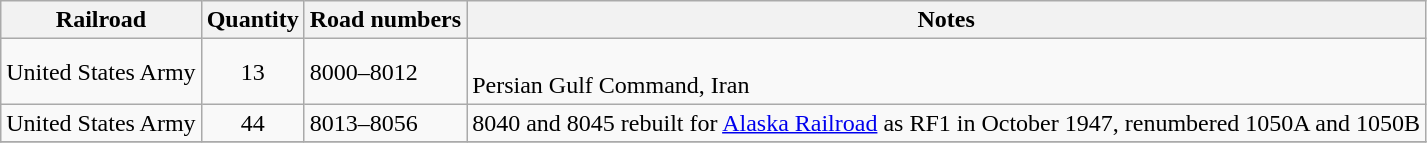<table class="wikitable">
<tr>
<th>Railroad</th>
<th>Quantity</th>
<th>Road numbers</th>
<th>Notes</th>
</tr>
<tr>
<td>United States Army</td>
<td style="text-align:center;">13</td>
<td>8000–8012</td>
<td><br>Persian Gulf Command, Iran</td>
</tr>
<tr>
<td>United States Army</td>
<td style="text-align:center;">44</td>
<td>8013–8056</td>
<td>8040 and 8045 rebuilt for <a href='#'>Alaska Railroad</a> as RF1 in October 1947, renumbered 1050A and 1050B</td>
</tr>
<tr>
</tr>
</table>
